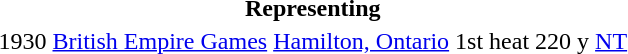<table>
<tr>
<th colspan="6">Representing </th>
</tr>
<tr>
<td>1930</td>
<td><a href='#'>British Empire Games</a></td>
<td><a href='#'>Hamilton, Ontario</a></td>
<td>1st heat</td>
<td>220 y</td>
<td><a href='#'>NT</a></td>
</tr>
</table>
